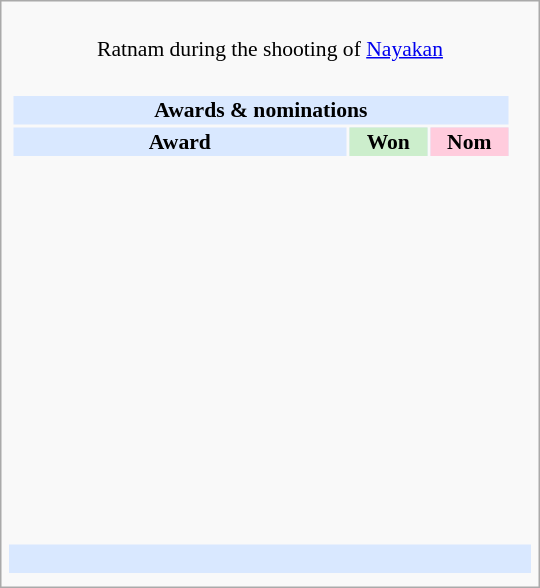<table class="infobox" style="width: 25em; text-align: left; font-size: 90%; vertical-align: middle;">
<tr>
<td colspan="3" style="text-align:center;"><br>Ratnam during the shooting of <a href='#'>Nayakan</a></td>
</tr>
<tr>
<td colspan=3><br><table class="collapsible collapsed" width=100%>
<tr>
<th colspan=3 style="background-color: #D9E8FF; text-align: center;">Awards & nominations</th>
<td></td>
</tr>
<tr bgcolor=#D9E8FF>
<td style="text-align:center;"><strong>Award</strong></td>
<td style="text-align:center; background: #cceecc; text-size:0.9em" width=50><strong>Won</strong></td>
<td style="text-align:center; background: #ffccdd; text-size:0.9em" width=50><strong>Nom</strong></td>
</tr>
<tr>
<td align="center"><br></td>
<td></td>
<td></td>
</tr>
<tr>
<td align="center"><br></td>
<td></td>
<td></td>
</tr>
<tr>
<td align="center"><br></td>
<td></td>
<td></td>
</tr>
<tr>
<td align="center"><br></td>
<td></td>
<td></td>
</tr>
<tr>
<td align="center"><br></td>
<td></td>
<td></td>
</tr>
<tr>
<td align="center"><br></td>
<td></td>
<td></td>
</tr>
<tr>
<td align="center"><br></td>
<td></td>
<td></td>
</tr>
<tr>
<td align="center"><br></td>
<td></td>
<td></td>
</tr>
<tr>
<td align="center"><br></td>
<td></td>
<td></td>
</tr>
<tr>
<td align="center"><br></td>
<td></td>
<td></td>
</tr>
<tr>
<td align="center"><br></td>
<td></td>
<td></td>
</tr>
<tr>
<td align="center"><br></td>
<td></td>
<td></td>
</tr>
<tr>
</tr>
</table>
</td>
</tr>
<tr bgcolor=#D9E8FF>
<td align="center" colspan="3"><br></td>
</tr>
<tr>
<td></td>
<td></td>
<td></td>
</tr>
</table>
